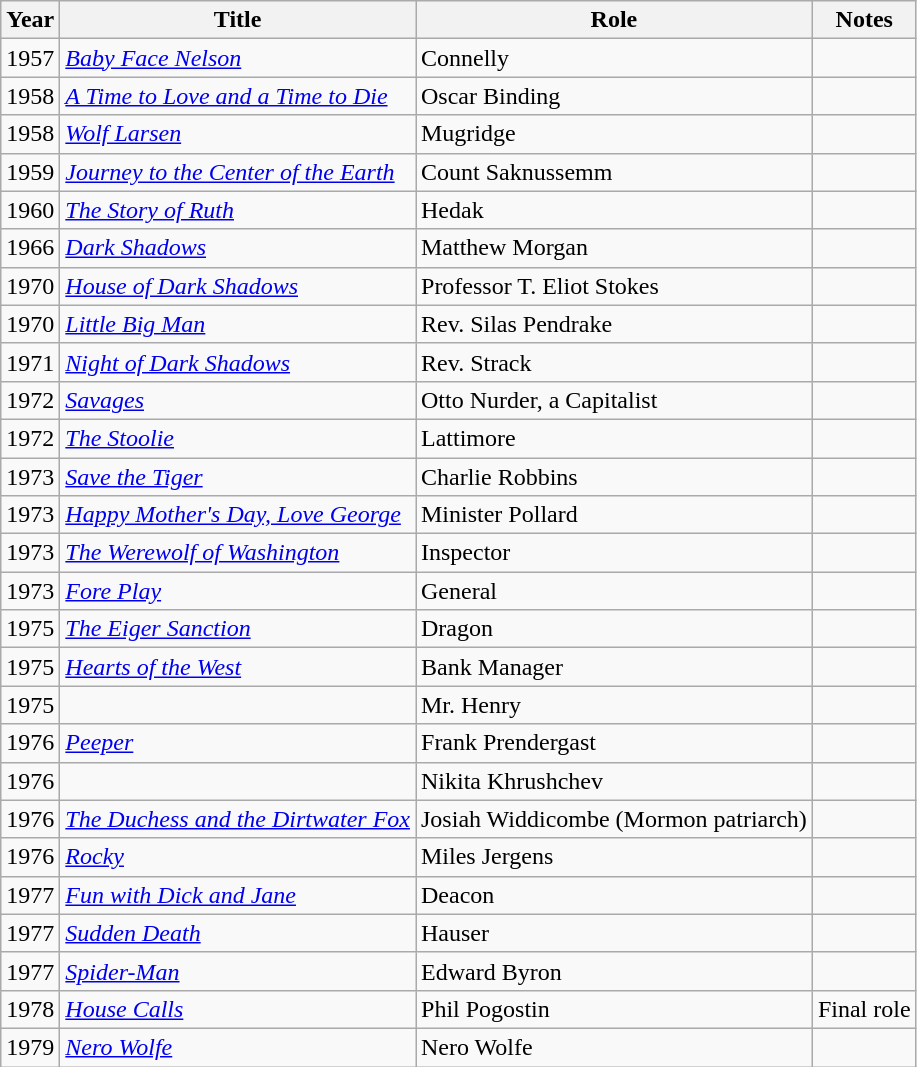<table class="wikitable">
<tr>
<th>Year</th>
<th>Title</th>
<th>Role</th>
<th>Notes</th>
</tr>
<tr>
<td>1957</td>
<td><em><a href='#'>Baby Face Nelson</a></em></td>
<td>Connelly</td>
<td></td>
</tr>
<tr>
<td>1958</td>
<td><em><a href='#'>A Time to Love and a Time to Die</a></em></td>
<td>Oscar Binding</td>
<td></td>
</tr>
<tr>
<td>1958</td>
<td><em><a href='#'>Wolf Larsen</a></em></td>
<td>Mugridge</td>
<td></td>
</tr>
<tr>
<td>1959</td>
<td><em><a href='#'>Journey to the Center of the Earth</a></em></td>
<td>Count Saknussemm</td>
<td></td>
</tr>
<tr>
<td>1960</td>
<td><em><a href='#'>The Story of Ruth</a></em></td>
<td>Hedak</td>
<td></td>
</tr>
<tr>
<td>1966</td>
<td><em><a href='#'>Dark Shadows</a></em></td>
<td>Matthew Morgan</td>
<td></td>
</tr>
<tr>
<td>1970</td>
<td><em><a href='#'>House of Dark Shadows</a></em></td>
<td>Professor T. Eliot Stokes</td>
<td></td>
</tr>
<tr>
<td>1970</td>
<td><em><a href='#'>Little Big Man</a></em></td>
<td>Rev. Silas Pendrake</td>
<td></td>
</tr>
<tr>
<td>1971</td>
<td><em><a href='#'>Night of Dark Shadows</a></em></td>
<td>Rev. Strack</td>
<td></td>
</tr>
<tr>
<td>1972</td>
<td><em><a href='#'>Savages</a></em></td>
<td>Otto Nurder, a Capitalist</td>
<td></td>
</tr>
<tr>
<td>1972</td>
<td><em><a href='#'>The Stoolie</a></em></td>
<td>Lattimore</td>
<td></td>
</tr>
<tr>
<td>1973</td>
<td><em><a href='#'>Save the Tiger</a></em></td>
<td>Charlie Robbins</td>
<td></td>
</tr>
<tr>
<td>1973</td>
<td><em><a href='#'>Happy Mother's Day, Love George</a></em></td>
<td>Minister Pollard</td>
<td></td>
</tr>
<tr>
<td>1973</td>
<td><em><a href='#'>The Werewolf of Washington</a></em></td>
<td>Inspector</td>
<td></td>
</tr>
<tr>
<td>1973</td>
<td><em><a href='#'>Fore Play</a></em></td>
<td>General</td>
<td></td>
</tr>
<tr>
<td>1975</td>
<td><em><a href='#'>The Eiger Sanction</a></em></td>
<td>Dragon</td>
<td></td>
</tr>
<tr>
<td>1975</td>
<td><em><a href='#'>Hearts of the West</a></em></td>
<td>Bank Manager</td>
<td></td>
</tr>
<tr>
<td>1975</td>
<td><em></em></td>
<td>Mr. Henry</td>
<td></td>
</tr>
<tr>
<td>1976</td>
<td><em><a href='#'>Peeper</a></em></td>
<td>Frank Prendergast</td>
<td></td>
</tr>
<tr>
<td>1976</td>
<td><em></em></td>
<td>Nikita Khrushchev</td>
<td></td>
</tr>
<tr>
<td>1976</td>
<td><em><a href='#'>The Duchess and the Dirtwater Fox</a></em></td>
<td>Josiah Widdicombe (Mormon patriarch)</td>
<td></td>
</tr>
<tr>
<td>1976</td>
<td><em><a href='#'>Rocky</a></em></td>
<td>Miles Jergens</td>
<td></td>
</tr>
<tr>
<td>1977</td>
<td><em><a href='#'>Fun with Dick and Jane</a></em></td>
<td>Deacon</td>
<td></td>
</tr>
<tr>
<td>1977</td>
<td><em><a href='#'>Sudden Death</a></em></td>
<td>Hauser</td>
<td></td>
</tr>
<tr>
<td>1977</td>
<td><em><a href='#'>Spider-Man</a></em></td>
<td>Edward Byron</td>
<td></td>
</tr>
<tr>
<td>1978</td>
<td><em><a href='#'>House Calls</a></em></td>
<td>Phil Pogostin</td>
<td>Final role</td>
</tr>
<tr>
<td>1979</td>
<td><em><a href='#'>Nero Wolfe</a></em></td>
<td>Nero Wolfe</td>
<td></td>
</tr>
</table>
